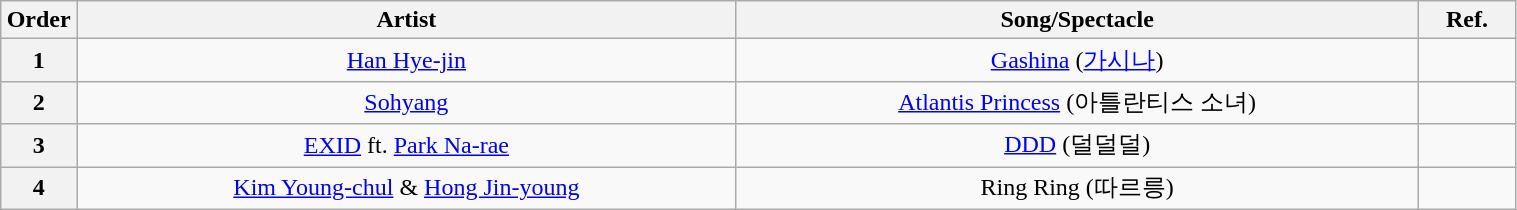<table class="wikitable" style="text-align:center; width:80%;">
<tr>
<th width="5%">Order</th>
<th>Artist</th>
<th>Song/Spectacle</th>
<th>Ref.</th>
</tr>
<tr>
<th>1</th>
<td><a href='#'>Han Hye-jin</a></td>
<td><a href='#'>Gashina</a> (<a href='#'>가시나</a>)<br></td>
<td></td>
</tr>
<tr>
<th>2</th>
<td><a href='#'>Sohyang</a></td>
<td><a href='#'>Atlantis Princess</a> (아틀란티스 소녀)<br></td>
<td></td>
</tr>
<tr>
<th>3</th>
<td><a href='#'>EXID</a> ft. <a href='#'>Park Na-rae</a></td>
<td><a href='#'>DDD</a> (덜덜덜)</td>
<td></td>
</tr>
<tr>
<th>4</th>
<td><a href='#'>Kim Young-chul</a> & <a href='#'>Hong Jin-young</a></td>
<td>Ring Ring (따르릉)</td>
<td></td>
</tr>
</table>
